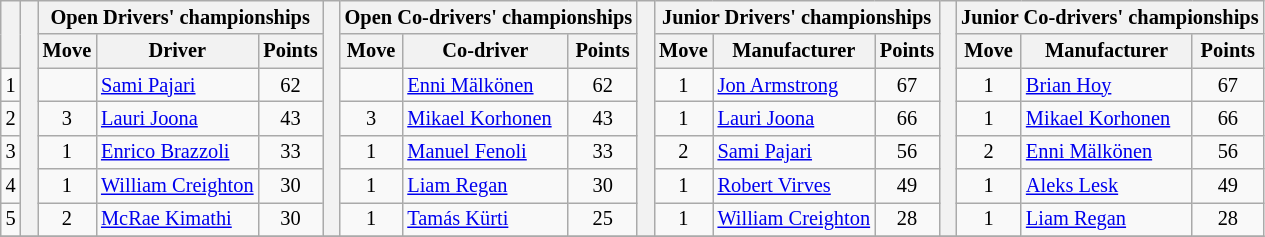<table class="wikitable" style="font-size:85%;">
<tr>
<th rowspan="2"></th>
<th rowspan="7" style="width:5px;"></th>
<th colspan="3">Open Drivers' championships</th>
<th rowspan="7" style="width:5px;"></th>
<th colspan="3" nowrap>Open Co-drivers' championships</th>
<th rowspan="7" style="width:5px;"></th>
<th colspan="3" nowrap>Junior Drivers' championships</th>
<th rowspan="7" style="width:5px;"></th>
<th colspan="3" nowrap>Junior Co-drivers' championships</th>
</tr>
<tr>
<th>Move</th>
<th>Driver</th>
<th>Points</th>
<th>Move</th>
<th>Co-driver</th>
<th>Points</th>
<th>Move</th>
<th>Manufacturer</th>
<th>Points</th>
<th>Move</th>
<th>Manufacturer</th>
<th>Points</th>
</tr>
<tr>
<td align="center">1</td>
<td align="center"></td>
<td><a href='#'>Sami Pajari</a></td>
<td align="center">62</td>
<td align="center"></td>
<td><a href='#'>Enni Mälkönen</a></td>
<td align="center">62</td>
<td align="center"> 1</td>
<td><a href='#'>Jon Armstrong</a></td>
<td align="center">67</td>
<td align="center"> 1</td>
<td><a href='#'>Brian Hoy</a></td>
<td align="center">67</td>
</tr>
<tr>
<td align="center">2</td>
<td align="center"> 3</td>
<td><a href='#'>Lauri Joona</a></td>
<td align="center">43</td>
<td align="center"> 3</td>
<td><a href='#'>Mikael Korhonen</a></td>
<td align="center">43</td>
<td align="center"> 1</td>
<td><a href='#'>Lauri Joona</a></td>
<td align="center">66</td>
<td align="center"> 1</td>
<td><a href='#'>Mikael Korhonen</a></td>
<td align="center">66</td>
</tr>
<tr>
<td align="center">3</td>
<td align="center"> 1</td>
<td><a href='#'>Enrico Brazzoli</a></td>
<td align="center">33</td>
<td align="center"> 1</td>
<td><a href='#'>Manuel Fenoli</a></td>
<td align="center">33</td>
<td align="center"> 2</td>
<td><a href='#'>Sami Pajari</a></td>
<td align="center">56</td>
<td align="center"> 2</td>
<td><a href='#'>Enni Mälkönen</a></td>
<td align="center">56</td>
</tr>
<tr>
<td align="center">4</td>
<td align="center"> 1</td>
<td><a href='#'>William Creighton</a></td>
<td align="center">30</td>
<td align="center"> 1</td>
<td><a href='#'>Liam Regan</a></td>
<td align="center">30</td>
<td align="center"> 1</td>
<td><a href='#'>Robert Virves</a></td>
<td align="center">49</td>
<td align="center"> 1</td>
<td><a href='#'>Aleks Lesk</a></td>
<td align="center">49</td>
</tr>
<tr>
<td align="center">5</td>
<td align="center"> 2</td>
<td><a href='#'>McRae Kimathi</a></td>
<td align="center">30</td>
<td align="center"> 1</td>
<td><a href='#'>Tamás Kürti</a></td>
<td align="center">25</td>
<td align="center"> 1</td>
<td><a href='#'>William Creighton</a></td>
<td align="center">28</td>
<td align="center"> 1</td>
<td><a href='#'>Liam Regan</a></td>
<td align="center">28</td>
</tr>
<tr>
</tr>
</table>
